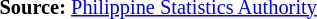<table style="font-size:85%;" '|>
<tr>
<td><br><p>
<strong>Source:</strong> <a href='#'>Philippine Statistics Authority</a>
</p></td>
</tr>
</table>
